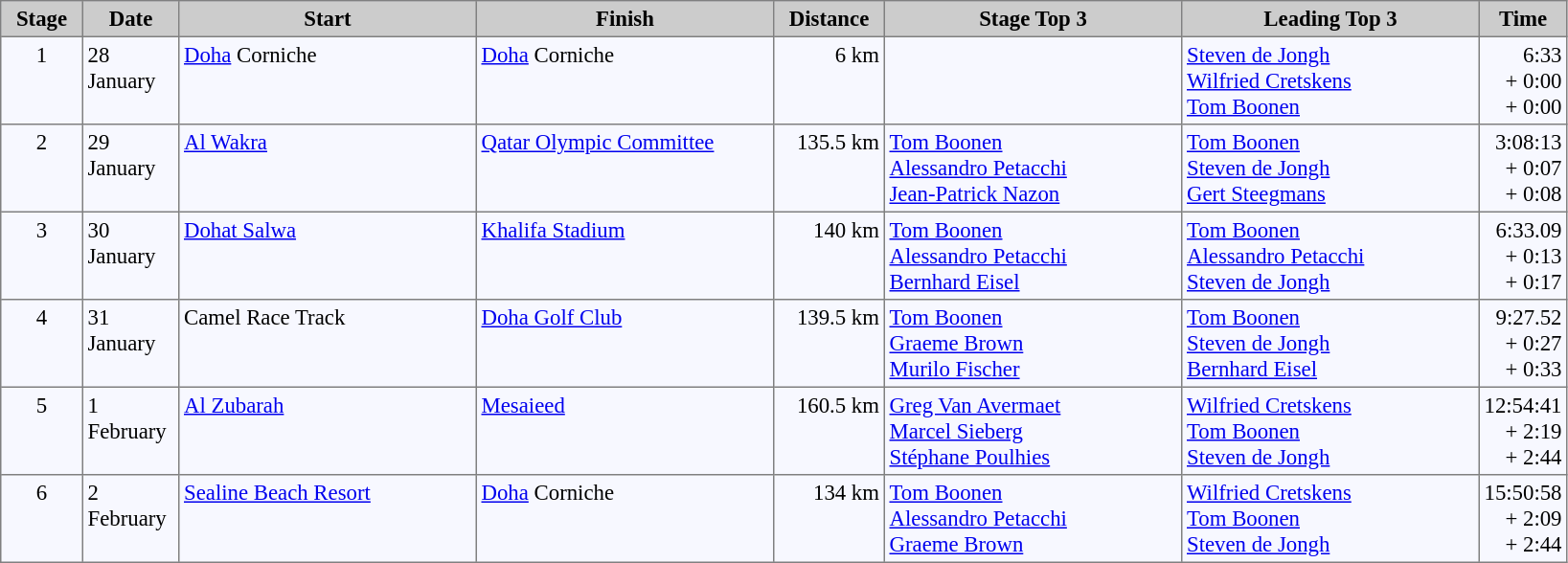<table bgcolor="#f7f8ff" cellpadding="3" cellspacing="0" border="1" style="font-size: 95%; border: gray solid 1px; border-collapse: collapse;">
<tr bgcolor="#CCCCCC">
<td align="center" width="50"><strong>Stage</strong></td>
<td align="center" width="60"><strong>Date</strong></td>
<td align="center" width="200"><strong>Start</strong></td>
<td align="center" width="200"><strong>Finish</strong></td>
<td align="center" width="70"><strong>Distance</strong></td>
<td align="center" width="200"><strong>Stage Top 3</strong></td>
<td align="center" width="200"><strong>Leading Top 3</strong></td>
<td align="center" width="50"><strong>Time</strong></td>
</tr>
<tr valign=top>
<td align=center>1</td>
<td>28 January</td>
<td><a href='#'>Doha</a> Corniche</td>
<td><a href='#'>Doha</a> Corniche</td>
<td align=right>6 km</td>
<td><br> <br> </td>
<td> <a href='#'>Steven de Jongh</a><br>  <a href='#'>Wilfried Cretskens</a><br>  <a href='#'>Tom Boonen</a></td>
<td align=right>6:33<br> + 0:00<br> + 0:00</td>
</tr>
<tr valign=top>
<td align=center>2</td>
<td>29 January</td>
<td><a href='#'>Al Wakra</a></td>
<td><a href='#'>Qatar Olympic Committee</a></td>
<td align=right>135.5 km</td>
<td> <a href='#'>Tom Boonen</a><br>  <a href='#'>Alessandro Petacchi</a><br>  <a href='#'>Jean-Patrick Nazon</a></td>
<td> <a href='#'>Tom Boonen</a><br>  <a href='#'>Steven de Jongh</a><br>  <a href='#'>Gert Steegmans</a></td>
<td align=right>3:08:13<br> + 0:07<br> + 0:08</td>
</tr>
<tr valign=top>
<td align=center>3</td>
<td>30 January</td>
<td><a href='#'>Dohat Salwa</a></td>
<td><a href='#'>Khalifa Stadium</a></td>
<td align=right>140 km</td>
<td> <a href='#'>Tom Boonen</a><br>  <a href='#'>Alessandro Petacchi</a><br>  <a href='#'>Bernhard Eisel</a></td>
<td> <a href='#'>Tom Boonen</a><br>  <a href='#'>Alessandro Petacchi</a> <br>  <a href='#'>Steven de Jongh</a></td>
<td align=right>6:33.09<br> + 0:13 <br> + 0:17</td>
</tr>
<tr valign=top>
<td align=center>4</td>
<td>31 January</td>
<td>Camel Race Track</td>
<td><a href='#'>Doha Golf Club</a></td>
<td align=right>139.5 km</td>
<td> <a href='#'>Tom Boonen</a><br>  <a href='#'>Graeme Brown</a><br>  <a href='#'>Murilo Fischer</a></td>
<td> <a href='#'>Tom Boonen</a><br>  <a href='#'>Steven de Jongh</a> <br>  <a href='#'>Bernhard Eisel</a></td>
<td align=right>9:27.52<br> + 0:27 <br> + 0:33</td>
</tr>
<tr valign=top>
<td align=center>5</td>
<td>1 February</td>
<td><a href='#'>Al Zubarah</a></td>
<td><a href='#'>Mesaieed</a></td>
<td align=right>160.5 km</td>
<td> <a href='#'>Greg Van Avermaet</a><br>  <a href='#'>Marcel Sieberg</a><br>  <a href='#'>Stéphane Poulhies</a></td>
<td> <a href='#'>Wilfried Cretskens</a><br>  <a href='#'>Tom Boonen</a> <br>  <a href='#'>Steven de Jongh</a></td>
<td align=right>12:54:41<br> + 2:19 <br> + 2:44</td>
</tr>
<tr valign=top>
<td align=center>6</td>
<td>2 February</td>
<td><a href='#'>Sealine Beach Resort</a></td>
<td><a href='#'>Doha</a> Corniche</td>
<td align=right>134 km</td>
<td> <a href='#'>Tom Boonen</a><br>  <a href='#'>Alessandro Petacchi</a><br>  <a href='#'>Graeme Brown</a></td>
<td> <a href='#'>Wilfried Cretskens</a><br>  <a href='#'>Tom Boonen</a> <br>  <a href='#'>Steven de Jongh</a></td>
<td align=right>15:50:58<br> + 2:09 <br> + 2:44</td>
</tr>
</table>
